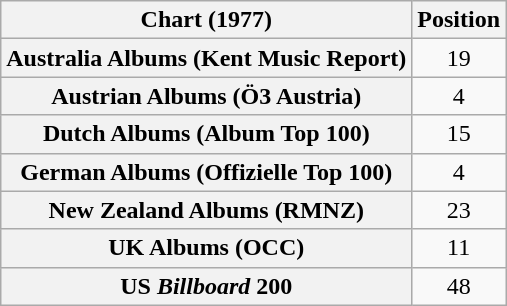<table class="wikitable sortable plainrowheaders" style="text-align:center">
<tr>
<th>Chart (1977)</th>
<th>Position</th>
</tr>
<tr>
<th scope="row">Australia Albums (Kent Music Report)</th>
<td>19</td>
</tr>
<tr>
<th scope="row">Austrian Albums (Ö3 Austria)</th>
<td>4</td>
</tr>
<tr>
<th scope="row">Dutch Albums (Album Top 100)</th>
<td>15</td>
</tr>
<tr>
<th scope="row">German Albums (Offizielle Top 100)</th>
<td>4</td>
</tr>
<tr>
<th scope="row">New Zealand Albums (RMNZ)</th>
<td>23</td>
</tr>
<tr>
<th scope="row">UK Albums (OCC)</th>
<td>11</td>
</tr>
<tr>
<th scope="row">US <em>Billboard</em> 200</th>
<td>48</td>
</tr>
</table>
